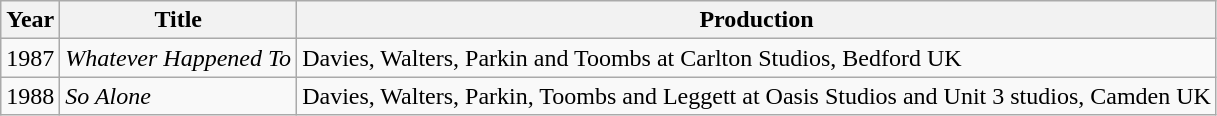<table class="wikitable sortable">
<tr>
<th>Year</th>
<th>Title</th>
<th>Production</th>
</tr>
<tr>
<td>1987</td>
<td><em>Whatever Happened To</em></td>
<td>Davies, Walters, Parkin and Toombs at Carlton Studios, Bedford UK</td>
</tr>
<tr>
<td>1988</td>
<td><em>So Alone</em></td>
<td>Davies, Walters, Parkin, Toombs and Leggett at Oasis Studios and Unit 3 studios, Camden UK</td>
</tr>
</table>
